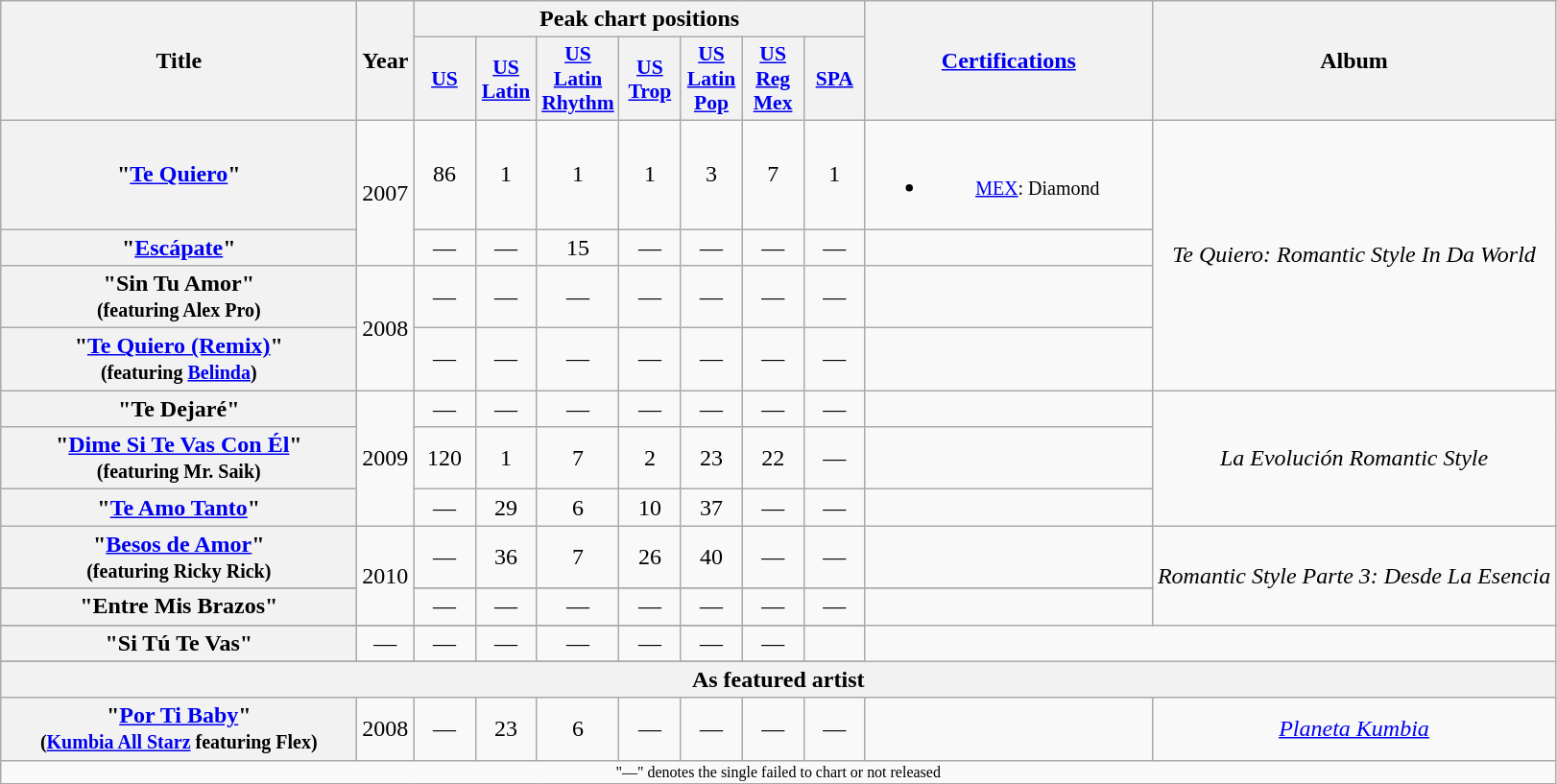<table class="wikitable plainrowheaders" style="text-align:center;" border="1">
<tr>
<th scope="col" rowspan="2" style="width:15em;">Title</th>
<th scope="col" rowspan="2">Year</th>
<th scope="col" colspan="7">Peak chart positions</th>
<th scope="col" rowspan="2" style="width:12em;"><a href='#'>Certifications</a></th>
<th scope="col" rowspan="2">Album</th>
</tr>
<tr>
<th scope="col" style="width:2.5em;font-size:90%;"><a href='#'>US</a><br></th>
<th scope="col" style="width:2.5em;font-size:90%;"><a href='#'>US<br>Latin</a><br></th>
<th scope="col" style="width:2.5em;font-size:90%;"><a href='#'>US<br>Latin Rhythm</a><br></th>
<th scope="col" style="width:2.5em;font-size:90%;"><a href='#'>US<br>Trop</a><br></th>
<th scope="col" style="width:2.5em;font-size:90%;"><a href='#'>US<br>Latin<br>Pop</a><br></th>
<th scope="col" style="width:2.5em;font-size:90%;"><a href='#'>US<br>Reg<br>Mex</a><br></th>
<th scope="col" style="width:2.5em;font-size:90%;"><a href='#'>SPA</a><br></th>
</tr>
<tr>
<th scope="row">"<a href='#'>Te Quiero</a>"</th>
<td rowspan=2>2007</td>
<td>86</td>
<td>1</td>
<td>1</td>
<td>1</td>
<td>3</td>
<td>7</td>
<td>1</td>
<td><br><ul><li><small><a href='#'>MEX</a>: Diamond</small></li></ul></td>
<td rowspan="4"><em>Te Quiero: Romantic Style In Da World</em></td>
</tr>
<tr>
<th scope="row">"<a href='#'>Escápate</a>"</th>
<td>—</td>
<td>—</td>
<td>15</td>
<td>—</td>
<td>—</td>
<td>—</td>
<td>—</td>
<td></td>
</tr>
<tr>
<th scope="row">"Sin Tu Amor" <small><br>(featuring Alex Pro)</small></th>
<td rowspan=2>2008</td>
<td>—</td>
<td>—</td>
<td>—</td>
<td>—</td>
<td>—</td>
<td>—</td>
<td>—</td>
<td></td>
</tr>
<tr>
<th scope="row">"<a href='#'>Te Quiero (Remix)</a>"  <small><br>(featuring <a href='#'>Belinda</a>)</small></th>
<td>—</td>
<td>—</td>
<td>—</td>
<td>—</td>
<td>—</td>
<td>—</td>
<td>—</td>
<td></td>
</tr>
<tr>
<th scope="row">"Te Dejaré"</th>
<td rowspan=3>2009</td>
<td>—</td>
<td>—</td>
<td>—</td>
<td>—</td>
<td>—</td>
<td>—</td>
<td>—</td>
<td></td>
<td rowspan="3"><em>La Evolución Romantic Style</em></td>
</tr>
<tr>
<th scope="row">"<a href='#'>Dime Si Te Vas Con Él</a>" <small><br>(featuring Mr. Saik)</small></th>
<td>120</td>
<td>1</td>
<td>7</td>
<td>2</td>
<td>23</td>
<td>22</td>
<td>—</td>
<td></td>
</tr>
<tr>
<th scope="row">"<a href='#'>Te Amo Tanto</a>"</th>
<td>—</td>
<td>29</td>
<td>6</td>
<td>10</td>
<td>37</td>
<td>—</td>
<td>—</td>
<td></td>
</tr>
<tr>
<th scope="row">"<a href='#'>Besos de Amor</a>" <small><br>(featuring Ricky Rick)</small></th>
<td rowspan=3>2010</td>
<td>—</td>
<td>36</td>
<td>7</td>
<td>26</td>
<td>40</td>
<td>—</td>
<td>—</td>
<td></td>
<td rowspan="3"><em>Romantic Style Parte 3: Desde La Esencia</em></td>
</tr>
<tr>
</tr>
<tr>
<th scope="row">"Entre Mis Brazos"</th>
<td>—</td>
<td>—</td>
<td>—</td>
<td>—</td>
<td>—</td>
<td>—</td>
<td>—</td>
<td></td>
</tr>
<tr>
</tr>
<tr>
<th scope="row">"Si Tú Te Vas"</th>
<td>—</td>
<td>—</td>
<td>—</td>
<td>—</td>
<td>—</td>
<td>—</td>
<td>—</td>
<td></td>
</tr>
<tr>
</tr>
<tr>
<th colspan="15">As featured artist</th>
</tr>
<tr>
<th scope="row">"<a href='#'>Por Ti Baby</a>" <small><br>(<a href='#'>Kumbia All Starz</a> featuring Flex)</small></th>
<td>2008</td>
<td>—</td>
<td>23</td>
<td>6</td>
<td>—</td>
<td>—</td>
<td>—</td>
<td>—</td>
<td></td>
<td rowspan="1"><em><a href='#'>Planeta Kumbia</a></em></td>
</tr>
<tr>
<td colspan="15" style="font-size:8pt">"—" denotes the single failed to chart or not released</td>
</tr>
</table>
